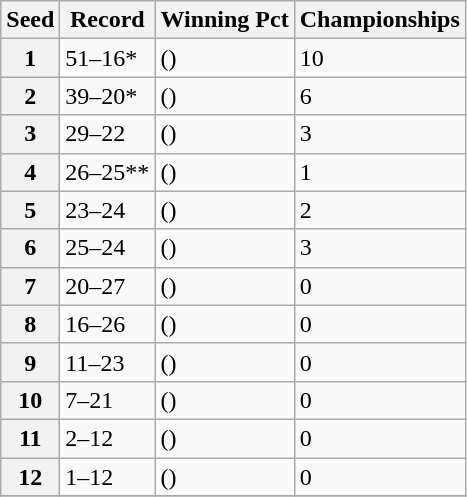<table class="wikitable sortable">
<tr>
<th>Seed</th>
<th>Record</th>
<th>Winning Pct</th>
<th>Championships</th>
</tr>
<tr>
<th>1</th>
<td>51–16*</td>
<td>()</td>
<td>10</td>
</tr>
<tr>
<th>2</th>
<td>39–20*</td>
<td>()</td>
<td>6</td>
</tr>
<tr>
<th>3</th>
<td>29–22</td>
<td>()</td>
<td>3</td>
</tr>
<tr>
<th>4</th>
<td>26–25**</td>
<td>()</td>
<td>1</td>
</tr>
<tr>
<th>5</th>
<td>23–24</td>
<td>()</td>
<td>2</td>
</tr>
<tr>
<th>6</th>
<td>25–24</td>
<td>()</td>
<td>3</td>
</tr>
<tr>
<th>7</th>
<td>20–27</td>
<td>()</td>
<td>0</td>
</tr>
<tr>
<th>8</th>
<td>16–26</td>
<td>()</td>
<td>0</td>
</tr>
<tr>
<th>9</th>
<td>11–23</td>
<td>()</td>
<td>0</td>
</tr>
<tr>
<th>10</th>
<td>7–21</td>
<td>()</td>
<td>0</td>
</tr>
<tr>
<th>11</th>
<td>2–12</td>
<td>()</td>
<td>0</td>
</tr>
<tr>
<th>12</th>
<td>1–12</td>
<td>()</td>
<td>0</td>
</tr>
<tr>
</tr>
</table>
